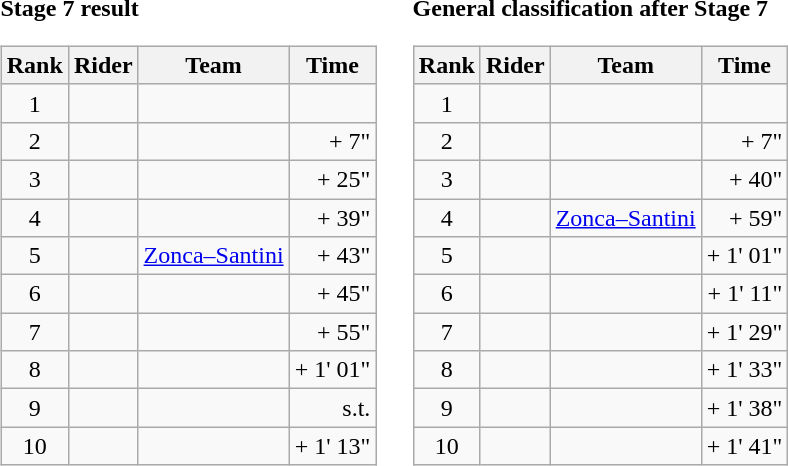<table>
<tr>
<td><strong>Stage 7 result</strong><br><table class="wikitable">
<tr>
<th scope="col">Rank</th>
<th scope="col">Rider</th>
<th scope="col">Team</th>
<th scope="col">Time</th>
</tr>
<tr>
<td style="text-align:center;">1</td>
<td></td>
<td></td>
<td style="text-align:right;"></td>
</tr>
<tr>
<td style="text-align:center;">2</td>
<td></td>
<td></td>
<td style="text-align:right;">+ 7"</td>
</tr>
<tr>
<td style="text-align:center;">3</td>
<td></td>
<td></td>
<td style="text-align:right;">+ 25"</td>
</tr>
<tr>
<td style="text-align:center;">4</td>
<td></td>
<td></td>
<td style="text-align:right;">+ 39"</td>
</tr>
<tr>
<td style="text-align:center;">5</td>
<td></td>
<td><a href='#'>Zonca–Santini</a></td>
<td style="text-align:right;">+ 43"</td>
</tr>
<tr>
<td style="text-align:center;">6</td>
<td></td>
<td></td>
<td style="text-align:right;">+ 45"</td>
</tr>
<tr>
<td style="text-align:center;">7</td>
<td></td>
<td></td>
<td style="text-align:right;">+ 55"</td>
</tr>
<tr>
<td style="text-align:center;">8</td>
<td></td>
<td></td>
<td style="text-align:right;">+ 1' 01"</td>
</tr>
<tr>
<td style="text-align:center;">9</td>
<td></td>
<td></td>
<td style="text-align:right;">s.t.</td>
</tr>
<tr>
<td style="text-align:center;">10</td>
<td></td>
<td></td>
<td style="text-align:right;">+ 1' 13"</td>
</tr>
</table>
</td>
<td></td>
<td><strong>General classification after Stage 7</strong><br><table class="wikitable">
<tr>
<th scope="col">Rank</th>
<th scope="col">Rider</th>
<th scope="col">Team</th>
<th scope="col">Time</th>
</tr>
<tr>
<td style="text-align:center;">1</td>
<td></td>
<td></td>
<td style="text-align:right;"></td>
</tr>
<tr>
<td style="text-align:center;">2</td>
<td></td>
<td></td>
<td style="text-align:right;">+ 7"</td>
</tr>
<tr>
<td style="text-align:center;">3</td>
<td></td>
<td></td>
<td style="text-align:right;">+ 40"</td>
</tr>
<tr>
<td style="text-align:center;">4</td>
<td></td>
<td><a href='#'>Zonca–Santini</a></td>
<td style="text-align:right;">+ 59"</td>
</tr>
<tr>
<td style="text-align:center;">5</td>
<td></td>
<td></td>
<td style="text-align:right;">+ 1' 01"</td>
</tr>
<tr>
<td style="text-align:center;">6</td>
<td></td>
<td></td>
<td style="text-align:right;">+ 1' 11"</td>
</tr>
<tr>
<td style="text-align:center;">7</td>
<td></td>
<td></td>
<td style="text-align:right;">+ 1' 29"</td>
</tr>
<tr>
<td style="text-align:center;">8</td>
<td></td>
<td></td>
<td style="text-align:right;">+ 1' 33"</td>
</tr>
<tr>
<td style="text-align:center;">9</td>
<td></td>
<td></td>
<td style="text-align:right;">+ 1' 38"</td>
</tr>
<tr>
<td style="text-align:center;">10</td>
<td></td>
<td></td>
<td style="text-align:right;">+ 1' 41"</td>
</tr>
</table>
</td>
</tr>
</table>
